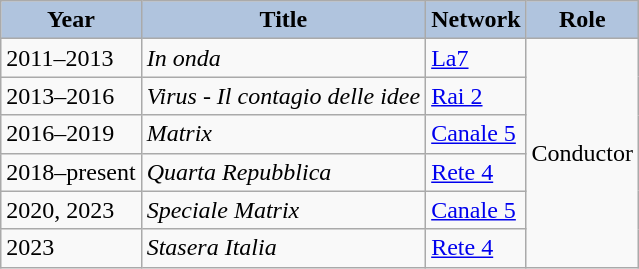<table class="wikitable" border="2" cellpadding="4">
<tr>
<th style="background:#B0C4DE;">Year</th>
<th style="background:#B0C4DE;">Title</th>
<th style="background:#B0C4DE;">Network</th>
<th style="background:#B0C4DE;">Role</th>
</tr>
<tr>
<td>2011–2013</td>
<td><em>In onda</em></td>
<td><a href='#'>La7</a></td>
<td rowspan="6">Conductor</td>
</tr>
<tr>
<td>2013–2016</td>
<td><em>Virus - Il contagio delle idee</em></td>
<td><a href='#'>Rai 2</a></td>
</tr>
<tr>
<td>2016–2019</td>
<td><em>Matrix</em></td>
<td><a href='#'>Canale 5</a></td>
</tr>
<tr>
<td>2018–present</td>
<td><em>Quarta Repubblica</em></td>
<td><a href='#'>Rete 4</a></td>
</tr>
<tr>
<td>2020, 2023</td>
<td><em>Speciale Matrix</em></td>
<td><a href='#'>Canale 5</a></td>
</tr>
<tr>
<td>2023</td>
<td><em>Stasera Italia</em></td>
<td><a href='#'>Rete 4</a></td>
</tr>
</table>
